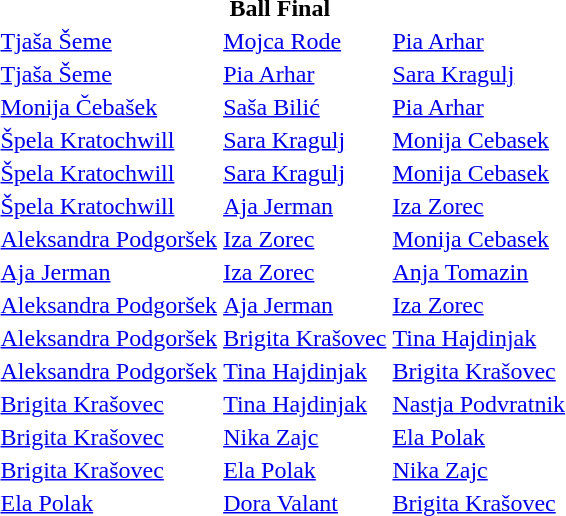<table>
<tr>
<td colspan="4" align="center"><strong>Ball Final</strong></td>
</tr>
<tr>
<th scope=row style="text-align:left"><br></th>
<td><a href='#'>Tjaša Šeme</a></td>
<td><a href='#'>Mojca Rode</a></td>
<td><a href='#'>Pia Arhar</a></td>
</tr>
<tr>
<th scope=row style="text-align:left"><br></th>
<td><a href='#'>Tjaša Šeme</a></td>
<td><a href='#'>Pia Arhar</a></td>
<td><a href='#'>Sara Kragulj</a></td>
</tr>
<tr>
<th scope=row style="text-align:left"><br></th>
<td><a href='#'>Monija Čebašek</a></td>
<td><a href='#'>Saša Bilić</a></td>
<td><a href='#'>Pia Arhar</a></td>
</tr>
<tr>
<th scope=row style="text-align:left"><br></th>
<td><a href='#'>Špela Kratochwill</a></td>
<td><a href='#'>Sara Kragulj</a></td>
<td><a href='#'>Monija Cebasek</a></td>
</tr>
<tr>
<th scope=row style="text-align:left"><br></th>
<td><a href='#'>Špela Kratochwill</a></td>
<td><a href='#'>Sara Kragulj</a></td>
<td><a href='#'>Monija Cebasek</a></td>
</tr>
<tr>
<th scope=row style="text-align:left"><br></th>
<td><a href='#'>Špela Kratochwill</a></td>
<td><a href='#'>Aja Jerman</a></td>
<td><a href='#'>Iza Zorec</a></td>
</tr>
<tr>
<th scope=row style="text-align:left"><br></th>
<td><a href='#'>Aleksandra Podgoršek</a></td>
<td><a href='#'>Iza Zorec</a></td>
<td><a href='#'>Monija Cebasek</a></td>
</tr>
<tr>
<th scope=row style="text-align:left"><br></th>
<td><a href='#'>Aja Jerman</a></td>
<td><a href='#'>Iza Zorec</a></td>
<td><a href='#'>Anja Tomazin</a></td>
</tr>
<tr>
<th scope=row style="text-align:left"><br></th>
<td><a href='#'>Aleksandra Podgoršek</a></td>
<td><a href='#'>Aja Jerman</a></td>
<td><a href='#'>Iza Zorec</a></td>
</tr>
<tr>
<th scope=row style="text-align:left"><br></th>
<td><a href='#'>Aleksandra Podgoršek</a></td>
<td><a href='#'>Brigita Krašovec</a></td>
<td><a href='#'>Tina Hajdinjak</a></td>
</tr>
<tr>
<th scope=row style="text-align:left"><br></th>
<td><a href='#'>Aleksandra Podgoršek</a></td>
<td><a href='#'>Tina Hajdinjak</a></td>
<td><a href='#'>Brigita Krašovec</a></td>
</tr>
<tr>
<th scope=row style="text-align:left"><br></th>
<td><a href='#'>Brigita Krašovec</a></td>
<td><a href='#'>Tina Hajdinjak</a></td>
<td><a href='#'>Nastja Podvratnik</a></td>
</tr>
<tr>
<th scope=row style="text-align:left"><br></th>
<td><a href='#'>Brigita Krašovec</a></td>
<td><a href='#'>Nika Zajc</a></td>
<td><a href='#'>Ela Polak</a></td>
</tr>
<tr>
<th scope=row style="text-align:left"><br></th>
<td><a href='#'>Brigita Krašovec</a></td>
<td><a href='#'>Ela Polak</a></td>
<td><a href='#'>Nika Zajc</a></td>
</tr>
<tr>
<th scope=row style="text-align:left"><br></th>
<td><a href='#'>Ela Polak</a></td>
<td><a href='#'>Dora Valant</a></td>
<td><a href='#'>Brigita Krašovec</a></td>
</tr>
</table>
